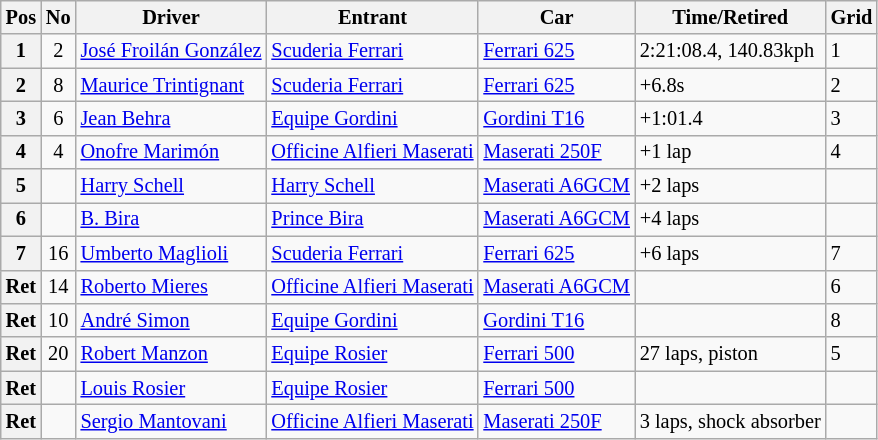<table class="wikitable" style="font-size: 85%;">
<tr>
<th>Pos</th>
<th>No</th>
<th>Driver</th>
<th>Entrant</th>
<th>Car</th>
<th>Time/Retired</th>
<th>Grid</th>
</tr>
<tr>
<th>1</th>
<td align="center">2</td>
<td> <a href='#'>José Froilán González</a></td>
<td><a href='#'>Scuderia Ferrari</a></td>
<td><a href='#'>Ferrari 625</a></td>
<td>2:21:08.4, 140.83kph</td>
<td>1</td>
</tr>
<tr>
<th>2</th>
<td align="center">8</td>
<td> <a href='#'>Maurice Trintignant</a></td>
<td><a href='#'>Scuderia Ferrari</a></td>
<td><a href='#'>Ferrari 625</a></td>
<td>+6.8s</td>
<td>2</td>
</tr>
<tr>
<th>3</th>
<td align="center">6</td>
<td> <a href='#'>Jean Behra</a></td>
<td><a href='#'>Equipe Gordini</a></td>
<td><a href='#'>Gordini T16</a></td>
<td>+1:01.4</td>
<td>3</td>
</tr>
<tr>
<th>4</th>
<td align="center">4</td>
<td> <a href='#'>Onofre Marimón</a></td>
<td><a href='#'>Officine Alfieri Maserati</a></td>
<td><a href='#'>Maserati 250F</a></td>
<td>+1 lap</td>
<td>4</td>
</tr>
<tr>
<th>5</th>
<td align="center"></td>
<td> <a href='#'>Harry Schell</a></td>
<td><a href='#'>Harry Schell</a></td>
<td><a href='#'>Maserati A6GCM</a></td>
<td>+2 laps</td>
<td></td>
</tr>
<tr>
<th>6</th>
<td align="center"></td>
<td> <a href='#'>B. Bira</a></td>
<td><a href='#'>Prince Bira</a></td>
<td><a href='#'>Maserati A6GCM</a></td>
<td>+4 laps</td>
<td></td>
</tr>
<tr>
<th>7</th>
<td align="center">16</td>
<td> <a href='#'>Umberto Maglioli</a></td>
<td><a href='#'>Scuderia Ferrari</a></td>
<td><a href='#'>Ferrari 625</a></td>
<td>+6 laps</td>
<td>7</td>
</tr>
<tr>
<th>Ret</th>
<td align="center">14</td>
<td> <a href='#'>Roberto Mieres</a></td>
<td><a href='#'>Officine Alfieri Maserati</a></td>
<td><a href='#'>Maserati A6GCM</a></td>
<td></td>
<td>6</td>
</tr>
<tr>
<th>Ret</th>
<td align="center">10</td>
<td> <a href='#'>André Simon</a></td>
<td><a href='#'>Equipe Gordini</a></td>
<td><a href='#'>Gordini T16</a></td>
<td></td>
<td>8</td>
</tr>
<tr>
<th>Ret</th>
<td align="center">20</td>
<td> <a href='#'>Robert Manzon</a></td>
<td><a href='#'>Equipe Rosier</a></td>
<td><a href='#'>Ferrari 500</a></td>
<td>27 laps, piston</td>
<td>5</td>
</tr>
<tr>
<th>Ret</th>
<td align="center"></td>
<td> <a href='#'>Louis Rosier</a></td>
<td><a href='#'>Equipe Rosier</a></td>
<td><a href='#'>Ferrari 500</a></td>
<td></td>
<td></td>
</tr>
<tr>
<th>Ret</th>
<td align="center"></td>
<td> <a href='#'>Sergio Mantovani</a></td>
<td><a href='#'>Officine Alfieri Maserati</a></td>
<td><a href='#'>Maserati 250F</a></td>
<td>3 laps, shock absorber</td>
<td></td>
</tr>
</table>
